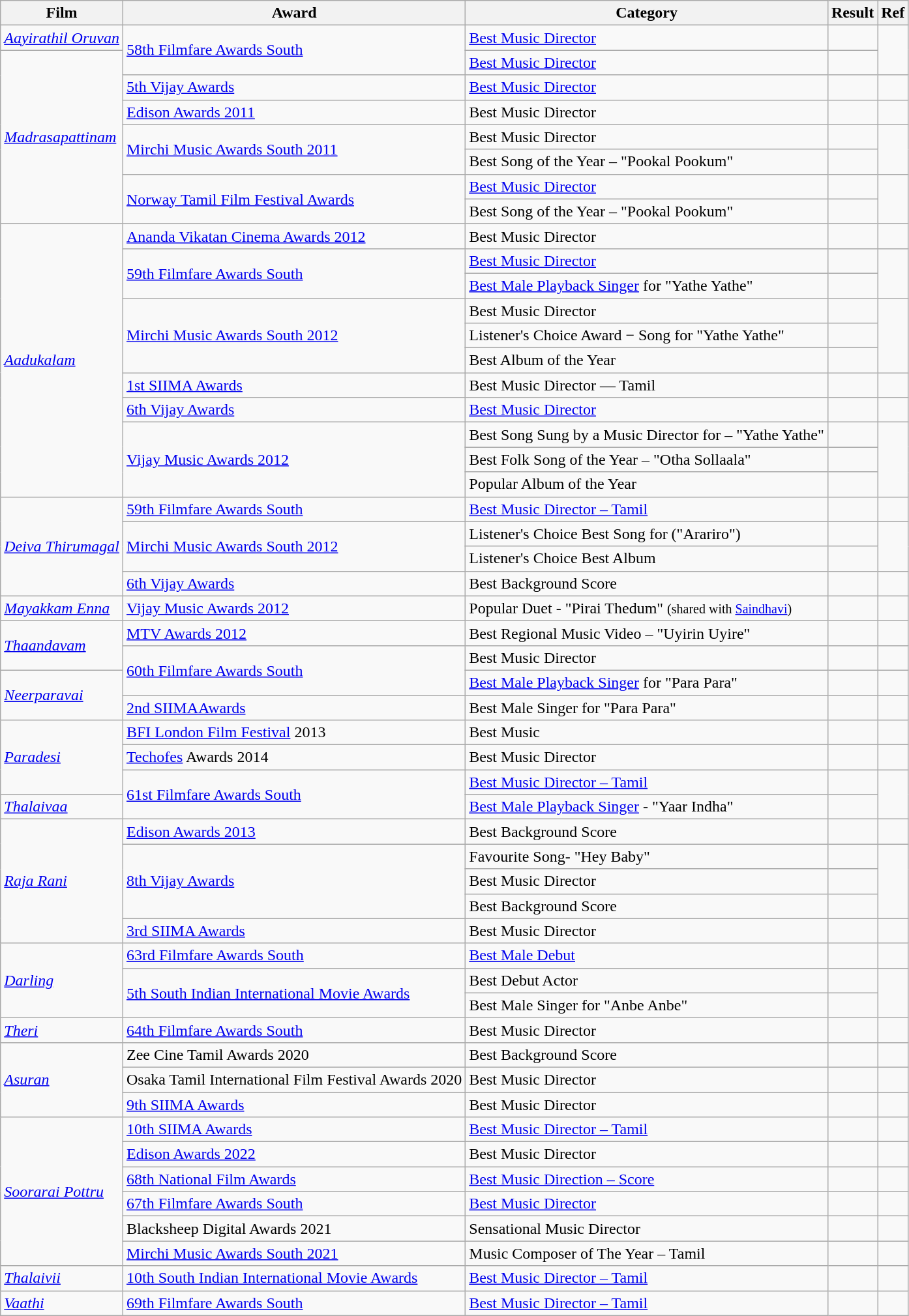<table class="wikitable">
<tr>
<th>Film</th>
<th>Award</th>
<th>Category</th>
<th>Result</th>
<th>Ref</th>
</tr>
<tr>
<td><em><a href='#'>Aayirathil Oruvan</a></em></td>
<td rowspan=2><a href='#'>58th Filmfare Awards South</a></td>
<td><a href='#'>Best Music Director</a></td>
<td></td>
<td rowspan=2></td>
</tr>
<tr>
<td rowspan="7"><em><a href='#'>Madrasapattinam</a></em></td>
<td><a href='#'>Best Music Director</a></td>
<td></td>
</tr>
<tr>
<td><a href='#'>5th Vijay Awards</a></td>
<td><a href='#'>Best Music Director</a></td>
<td></td>
<td></td>
</tr>
<tr>
<td><a href='#'>Edison Awards 2011</a></td>
<td>Best Music Director</td>
<td></td>
<td></td>
</tr>
<tr>
<td rowspan="2"><a href='#'>Mirchi Music Awards South 2011</a></td>
<td>Best Music Director</td>
<td></td>
<td rowspan="2"></td>
</tr>
<tr>
<td>Best Song of the Year – "Pookal Pookum"</td>
<td></td>
</tr>
<tr>
<td rowspan="2"><a href='#'>Norway Tamil Film Festival Awards</a></td>
<td><a href='#'>Best Music Director</a></td>
<td></td>
<td rowspan="2"></td>
</tr>
<tr>
<td>Best Song of the Year – "Pookal Pookum"</td>
<td></td>
</tr>
<tr>
<td rowspan="11"><em><a href='#'>Aadukalam</a></em></td>
<td><a href='#'>Ananda Vikatan Cinema Awards 2012</a></td>
<td>Best Music Director</td>
<td></td>
<td></td>
</tr>
<tr>
<td rowspan="2"><a href='#'>59th Filmfare Awards South</a></td>
<td><a href='#'>Best Music Director</a></td>
<td></td>
<td rowspan="2"><br><br></td>
</tr>
<tr>
<td><a href='#'>Best Male Playback Singer</a> for "Yathe Yathe"</td>
<td></td>
</tr>
<tr>
<td rowspan="3"><a href='#'>Mirchi Music Awards South 2012</a></td>
<td>Best Music Director</td>
<td></td>
<td rowspan="3"><br><br></td>
</tr>
<tr>
<td>Listener's Choice Award − Song for "Yathe Yathe"</td>
<td></td>
</tr>
<tr>
<td>Best Album of the Year</td>
<td></td>
</tr>
<tr>
<td><a href='#'>1st SIIMA Awards</a></td>
<td>Best Music Director — Tamil</td>
<td></td>
<td></td>
</tr>
<tr>
<td><a href='#'>6th Vijay Awards</a></td>
<td><a href='#'>Best Music Director</a></td>
<td></td>
<td></td>
</tr>
<tr>
<td rowspan=3><a href='#'>Vijay Music Awards 2012</a></td>
<td>Best Song Sung by a Music Director for  – "Yathe Yathe"</td>
<td></td>
<td rowspan=3></td>
</tr>
<tr>
<td>Best Folk Song of the Year – "Otha Sollaala"</td>
<td></td>
</tr>
<tr>
<td>Popular Album of the Year</td>
<td></td>
</tr>
<tr>
<td rowspan=4><em><a href='#'>Deiva Thirumagal</a></em></td>
<td><a href='#'>59th Filmfare Awards South</a></td>
<td><a href='#'>Best Music Director – Tamil</a></td>
<td></td>
<td></td>
</tr>
<tr>
<td rowspan="2"><a href='#'>Mirchi Music Awards South 2012</a></td>
<td>Listener's Choice Best Song for ("Arariro")</td>
<td></td>
<td rowspan="2"></td>
</tr>
<tr>
<td>Listener's Choice Best Album</td>
<td></td>
</tr>
<tr>
<td><a href='#'>6th Vijay Awards</a></td>
<td>Best Background Score</td>
<td></td>
<td></td>
</tr>
<tr>
<td><em><a href='#'>Mayakkam Enna</a></em></td>
<td><a href='#'>Vijay Music Awards 2012</a></td>
<td>Popular Duet - "Pirai Thedum" <small>(shared with <a href='#'>Saindhavi</a>)</small></td>
<td></td>
<td></td>
</tr>
<tr>
<td rowspan=2><em><a href='#'>Thaandavam</a></em></td>
<td><a href='#'>MTV Awards 2012</a></td>
<td>Best Regional Music Video – "Uyirin Uyire"</td>
<td></td>
<td></td>
</tr>
<tr>
<td rowspan=2><a href='#'>60th Filmfare Awards South</a></td>
<td>Best Music Director</td>
<td></td>
<td></td>
</tr>
<tr>
<td rowspan=2><em><a href='#'>Neerparavai</a></em></td>
<td><a href='#'>Best Male Playback Singer</a> for "Para Para"</td>
<td></td>
<td></td>
</tr>
<tr>
<td><a href='#'>2nd SIIMAAwards</a></td>
<td>Best Male Singer for "Para Para"</td>
<td></td>
<td></td>
</tr>
<tr>
<td rowspan=3><em><a href='#'>Paradesi</a></em></td>
<td><a href='#'>BFI London Film Festival</a> 2013</td>
<td>Best Music</td>
<td></td>
<td></td>
</tr>
<tr>
<td><a href='#'>Techofes</a> Awards 2014</td>
<td>Best Music Director</td>
<td></td>
<td></td>
</tr>
<tr>
<td rowspan=2><a href='#'>61st Filmfare Awards South</a></td>
<td><a href='#'>Best Music Director – Tamil</a></td>
<td></td>
<td rowspan=2></td>
</tr>
<tr>
<td><em><a href='#'>Thalaivaa</a></em></td>
<td><a href='#'>Best Male Playback Singer</a> - "Yaar Indha"</td>
<td></td>
</tr>
<tr>
<td rowspan=5><em><a href='#'>Raja Rani</a></em></td>
<td><a href='#'>Edison Awards 2013</a></td>
<td>Best Background Score</td>
<td></td>
<td></td>
</tr>
<tr>
<td rowspan="3"><a href='#'>8th Vijay Awards</a></td>
<td>Favourite Song- "Hey Baby"</td>
<td></td>
<td rowspan=3></td>
</tr>
<tr>
<td>Best Music Director</td>
<td></td>
</tr>
<tr>
<td>Best Background Score</td>
<td></td>
</tr>
<tr>
<td><a href='#'>3rd SIIMA Awards</a></td>
<td>Best Music Director</td>
<td></td>
<td></td>
</tr>
<tr>
<td rowspan=3><em><a href='#'>Darling</a></em></td>
<td><a href='#'>63rd Filmfare Awards South</a></td>
<td><a href='#'>Best Male Debut</a></td>
<td></td>
<td></td>
</tr>
<tr>
<td rowspan=2><a href='#'>5th South Indian International Movie Awards</a></td>
<td>Best Debut Actor</td>
<td></td>
<td rowspan=2></td>
</tr>
<tr>
<td>Best Male Singer for "Anbe Anbe"</td>
<td></td>
</tr>
<tr>
<td><em><a href='#'>Theri</a></em></td>
<td><a href='#'>64th Filmfare Awards South</a></td>
<td>Best Music Director</td>
<td></td>
<td></td>
</tr>
<tr>
<td rowspan=3><em><a href='#'>Asuran</a></em></td>
<td>Zee Cine Tamil Awards 2020</td>
<td>Best Background Score</td>
<td></td>
<td></td>
</tr>
<tr>
<td>Osaka Tamil International Film Festival Awards 2020</td>
<td>Best Music Director</td>
<td></td>
<td></td>
</tr>
<tr>
<td><a href='#'>9th SIIMA Awards</a></td>
<td>Best Music Director</td>
<td></td>
<td></td>
</tr>
<tr>
<td rowspan="6"><em><a href='#'>Soorarai Pottru</a></em></td>
<td><a href='#'>10th SIIMA Awards</a></td>
<td><a href='#'>Best Music Director – Tamil</a></td>
<td></td>
<td><br></td>
</tr>
<tr>
<td><a href='#'>Edison Awards 2022</a></td>
<td>Best Music Director</td>
<td></td>
<td></td>
</tr>
<tr>
<td><a href='#'>68th National Film Awards</a></td>
<td><a href='#'>Best Music Direction – Score</a></td>
<td></td>
<td><br></td>
</tr>
<tr>
<td><a href='#'>67th Filmfare Awards South</a></td>
<td><a href='#'>Best Music Director</a></td>
<td></td>
<td><br></td>
</tr>
<tr>
<td>Blacksheep Digital Awards 2021</td>
<td>Sensational Music Director</td>
<td></td>
<td></td>
</tr>
<tr>
<td><a href='#'>Mirchi Music Awards South 2021</a></td>
<td>Music Composer of The Year – Tamil</td>
<td></td>
<td></td>
</tr>
<tr>
<td><em><a href='#'>Thalaivii</a></em></td>
<td rowspan=1><a href='#'>10th South Indian International Movie Awards</a></td>
<td><a href='#'>Best Music Director – Tamil</a></td>
<td></td>
<td rowspan=1></td>
</tr>
<tr>
<td><em><a href='#'>Vaathi</a></em></td>
<td><a href='#'>69th Filmfare Awards South</a></td>
<td><a href='#'>Best Music Director – Tamil</a></td>
<td></td>
<td rowspan=1></td>
</tr>
</table>
